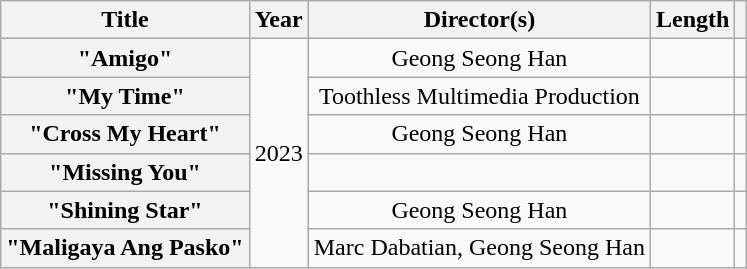<table class="wikitable plainrowheaders" style="text-align:center">
<tr>
<th>Title</th>
<th>Year</th>
<th>Director(s)</th>
<th>Length</th>
<th></th>
</tr>
<tr>
<th scope="row">"Amigo"</th>
<td rowspan="6">2023</td>
<td>Geong Seong Han</td>
<td></td>
<td></td>
</tr>
<tr>
<th scope="row">"My Time"</th>
<td>Toothless Multimedia Production</td>
<td></td>
<td></td>
</tr>
<tr>
<th scope="row">"Cross My Heart"</th>
<td>Geong Seong Han</td>
<td></td>
<td></td>
</tr>
<tr>
<th scope="row">"Missing You"</th>
<td></td>
<td></td>
<td></td>
</tr>
<tr>
<th scope="row">"Shining Star"</th>
<td>Geong Seong Han</td>
<td></td>
<td></td>
</tr>
<tr>
<th scope="row">"Maligaya Ang Pasko"</th>
<td>Marc Dabatian, Geong Seong Han</td>
<td></td>
<td></td>
</tr>
</table>
